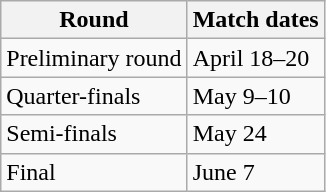<table class="wikitable">
<tr>
<th>Round</th>
<th>Match dates</th>
</tr>
<tr>
<td>Preliminary round</td>
<td>April 18–20</td>
</tr>
<tr>
<td>Quarter-finals</td>
<td>May 9–10</td>
</tr>
<tr>
<td>Semi-finals</td>
<td>May 24</td>
</tr>
<tr>
<td>Final</td>
<td>June 7</td>
</tr>
</table>
